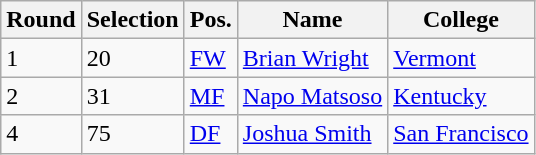<table class="wikitable">
<tr>
<th>Round</th>
<th>Selection</th>
<th>Pos.</th>
<th>Name</th>
<th>College</th>
</tr>
<tr>
<td>1</td>
<td>20</td>
<td><a href='#'>FW</a></td>
<td> <a href='#'>Brian Wright</a></td>
<td><a href='#'>Vermont</a></td>
</tr>
<tr>
<td>2</td>
<td>31</td>
<td><a href='#'>MF</a></td>
<td> <a href='#'>Napo Matsoso</a></td>
<td><a href='#'>Kentucky</a></td>
</tr>
<tr>
<td>4</td>
<td>75</td>
<td><a href='#'>DF</a></td>
<td> <a href='#'>Joshua Smith</a></td>
<td><a href='#'>San Francisco</a></td>
</tr>
</table>
